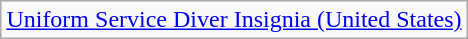<table class="wikitable" style="margin-left: auto; margin-right: auto; text-align: center; margin-bottom: -1px;">
<tr>
<td colspan="6"><a href='#'>Uniform Service Diver Insignia (United States)</a></td>
</tr>
</table>
